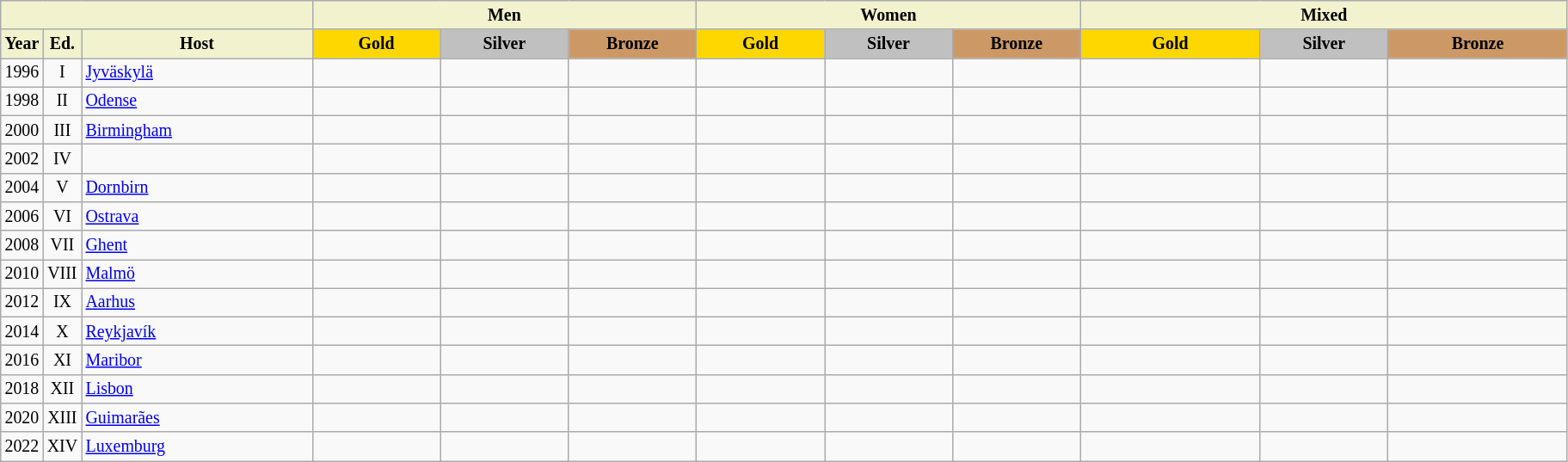<table class="wikitable" style="margin-top:0em; text-align:left; font-size:83%;">
<tr>
<th colspan="3" style="background: #f2f2ce;"></th>
<th colspan="3" style="background: #f2f2ce;">Men</th>
<th colspan="3" style="background: #f2f2ce;">Women</th>
<th colspan="3" style="background: #f2f2ce;">Mixed</th>
</tr>
<tr>
<th style="background-color:#f2f2ce; width:2.0em;">Year</th>
<th style="background-color:#f2f2ce; width:1.0em;">Ed.</th>
<th style="background-color:#f2f2ce; width:13.0em;">Host</th>
<th style="background-color:gold; width:7.0em;">Gold</th>
<th style="background-color:silver; width:7.0em;">Silver</th>
<th style="background-color:#cc9966; width:7.0em;">Bronze</th>
<th style="background-color:gold; width:7.0em;">Gold</th>
<th style="background-color:silver; width:7.0em;">Silver</th>
<th style="background-color:#cc9966; width:7.0em;">Bronze</th>
<th style="background-color:gold; width:10.0em;">Gold</th>
<th style="background-color:silver; width:7.0em;">Silver</th>
<th style="background-color:#cc9966; width:10.0em;">Bronze</th>
</tr>
<tr>
<td>1996</td>
<td align=center>I</td>
<td> <a href='#'>Jyväskylä</a></td>
<td></td>
<td></td>
<td></td>
<td></td>
<td></td>
<td></td>
<td></td>
<td></td>
<td></td>
</tr>
<tr>
<td>1998</td>
<td align=center>II</td>
<td> <a href='#'>Odense</a></td>
<td></td>
<td></td>
<td></td>
<td></td>
<td></td>
<td></td>
<td></td>
<td></td>
<td></td>
</tr>
<tr>
<td>2000</td>
<td align=center>III</td>
<td> <a href='#'>Birmingham</a></td>
<td></td>
<td></td>
<td></td>
<td></td>
<td></td>
<td></td>
<td></td>
<td></td>
<td></td>
</tr>
<tr>
<td>2002</td>
<td align=center>IV</td>
<td></td>
<td></td>
<td></td>
<td></td>
<td></td>
<td></td>
<td></td>
<td></td>
<td></td>
<td></td>
</tr>
<tr>
<td>2004</td>
<td align=center>V</td>
<td> <a href='#'>Dornbirn</a></td>
<td></td>
<td></td>
<td></td>
<td></td>
<td></td>
<td></td>
<td></td>
<td></td>
<td></td>
</tr>
<tr>
<td>2006</td>
<td align=center>VI</td>
<td> <a href='#'>Ostrava</a></td>
<td></td>
<td></td>
<td></td>
<td></td>
<td></td>
<td></td>
<td></td>
<td></td>
<td></td>
</tr>
<tr>
<td>2008</td>
<td align=center>VII</td>
<td> <a href='#'>Ghent</a></td>
<td></td>
<td></td>
<td></td>
<td></td>
<td></td>
<td></td>
<td></td>
<td></td>
<td></td>
</tr>
<tr>
<td>2010</td>
<td align=center>VIII</td>
<td> <a href='#'>Malmö</a></td>
<td></td>
<td></td>
<td></td>
<td></td>
<td></td>
<td></td>
<td></td>
<td></td>
<td></td>
</tr>
<tr>
<td>2012</td>
<td align=center>IX</td>
<td> <a href='#'>Aarhus</a></td>
<td></td>
<td></td>
<td></td>
<td></td>
<td></td>
<td></td>
<td></td>
<td></td>
<td></td>
</tr>
<tr>
<td>2014</td>
<td align=center>X</td>
<td> <a href='#'>Reykjavík</a></td>
<td></td>
<td></td>
<td></td>
<td></td>
<td></td>
<td></td>
<td></td>
<td></td>
<td></td>
</tr>
<tr>
<td>2016</td>
<td align=center>XI</td>
<td> <a href='#'>Maribor</a></td>
<td></td>
<td></td>
<td></td>
<td></td>
<td></td>
<td></td>
<td></td>
<td></td>
<td></td>
</tr>
<tr>
<td>2018</td>
<td align=center>XII</td>
<td> <a href='#'>Lisbon</a></td>
<td></td>
<td></td>
<td></td>
<td></td>
<td></td>
<td></td>
<td></td>
<td></td>
<td></td>
</tr>
<tr>
<td>2020</td>
<td align=center>XIII</td>
<td> <a href='#'>Guimarães</a></td>
<td></td>
<td></td>
<td></td>
<td></td>
<td></td>
<td></td>
<td></td>
<td></td>
<td></td>
</tr>
<tr>
<td>2022</td>
<td align=center>XIV</td>
<td> <a href='#'>Luxemburg</a></td>
<td></td>
<td></td>
<td></td>
<td></td>
<td></td>
<td></td>
<td></td>
<td></td>
<td></td>
</tr>
</table>
